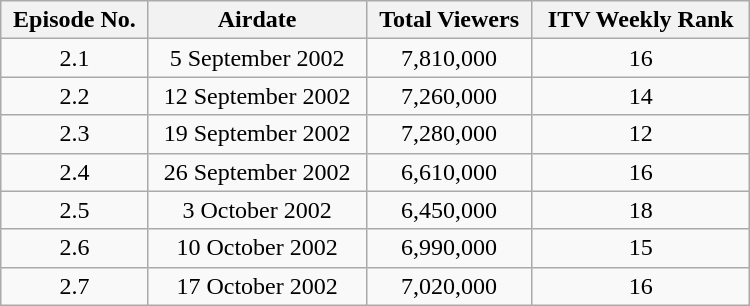<table width="500" class="wikitable" style="text-align:center;">
<tr>
<th>Episode No.</th>
<th>Airdate</th>
<th>Total Viewers</th>
<th>ITV Weekly Rank</th>
</tr>
<tr>
<td>2.1</td>
<td>5 September 2002</td>
<td>7,810,000</td>
<td>16</td>
</tr>
<tr>
<td>2.2</td>
<td>12 September 2002</td>
<td>7,260,000</td>
<td>14</td>
</tr>
<tr>
<td>2.3</td>
<td>19 September 2002</td>
<td>7,280,000</td>
<td>12</td>
</tr>
<tr>
<td>2.4</td>
<td>26 September 2002</td>
<td>6,610,000</td>
<td>16</td>
</tr>
<tr>
<td>2.5</td>
<td>3 October 2002</td>
<td>6,450,000</td>
<td>18</td>
</tr>
<tr>
<td>2.6</td>
<td>10 October 2002</td>
<td>6,990,000</td>
<td>15</td>
</tr>
<tr>
<td>2.7</td>
<td>17 October 2002</td>
<td>7,020,000</td>
<td>16</td>
</tr>
</table>
